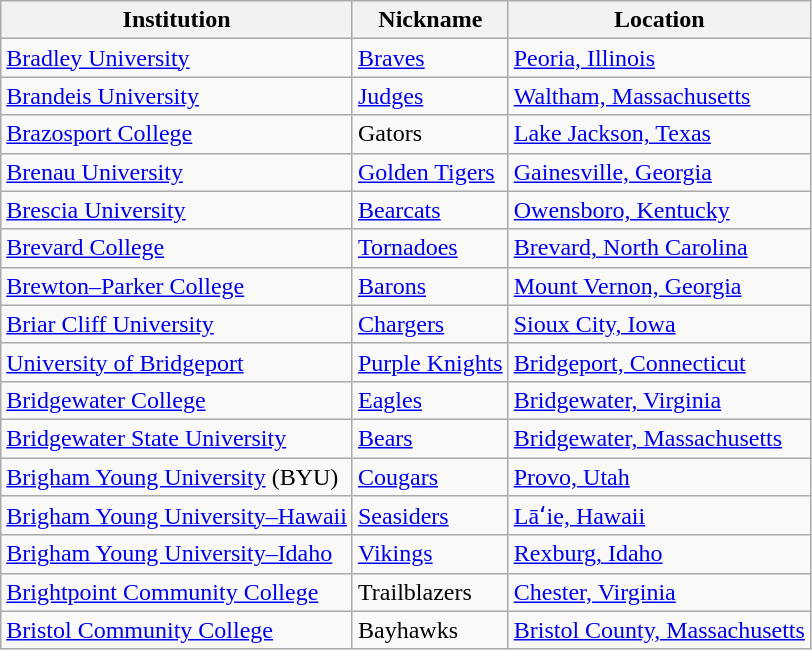<table class="wikitable">
<tr>
<th>Institution</th>
<th>Nickname</th>
<th>Location</th>
</tr>
<tr>
<td><a href='#'>Bradley University</a></td>
<td><a href='#'>Braves</a></td>
<td><a href='#'>Peoria, Illinois</a></td>
</tr>
<tr>
<td><a href='#'>Brandeis University</a></td>
<td><a href='#'>Judges</a></td>
<td><a href='#'>Waltham, Massachusetts</a></td>
</tr>
<tr>
<td><a href='#'>Brazosport College</a></td>
<td>Gators</td>
<td><a href='#'>Lake Jackson, Texas</a></td>
</tr>
<tr>
<td><a href='#'>Brenau University</a></td>
<td><a href='#'>Golden Tigers</a></td>
<td><a href='#'>Gainesville, Georgia</a></td>
</tr>
<tr>
<td><a href='#'>Brescia University</a></td>
<td><a href='#'>Bearcats</a></td>
<td><a href='#'>Owensboro, Kentucky</a></td>
</tr>
<tr>
<td><a href='#'>Brevard College</a></td>
<td><a href='#'>Tornadoes</a></td>
<td><a href='#'>Brevard, North Carolina</a></td>
</tr>
<tr>
<td><a href='#'>Brewton–Parker College</a></td>
<td><a href='#'>Barons</a></td>
<td><a href='#'>Mount Vernon, Georgia</a></td>
</tr>
<tr>
<td><a href='#'>Briar Cliff University</a></td>
<td><a href='#'>Chargers</a></td>
<td><a href='#'>Sioux City, Iowa</a></td>
</tr>
<tr>
<td><a href='#'>University of Bridgeport</a></td>
<td><a href='#'>Purple Knights</a></td>
<td><a href='#'>Bridgeport, Connecticut</a></td>
</tr>
<tr>
<td><a href='#'>Bridgewater College</a></td>
<td><a href='#'>Eagles</a></td>
<td><a href='#'>Bridgewater, Virginia</a></td>
</tr>
<tr>
<td><a href='#'>Bridgewater State University</a></td>
<td><a href='#'>Bears</a></td>
<td><a href='#'>Bridgewater, Massachusetts</a></td>
</tr>
<tr>
<td><a href='#'>Brigham Young University</a> (BYU)</td>
<td><a href='#'>Cougars</a></td>
<td><a href='#'>Provo, Utah</a></td>
</tr>
<tr>
<td><a href='#'>Brigham Young University–Hawaii</a></td>
<td><a href='#'>Seasiders</a></td>
<td><a href='#'>Lāʻie, Hawaii</a></td>
</tr>
<tr>
<td><a href='#'>Brigham Young University–Idaho</a></td>
<td><a href='#'>Vikings</a></td>
<td><a href='#'>Rexburg, Idaho</a></td>
</tr>
<tr>
<td><a href='#'>Brightpoint Community College</a></td>
<td>Trailblazers</td>
<td><a href='#'>Chester, Virginia</a></td>
</tr>
<tr>
<td><a href='#'>Bristol Community College</a></td>
<td>Bayhawks</td>
<td><a href='#'>Bristol County, Massachusetts</a></td>
</tr>
</table>
